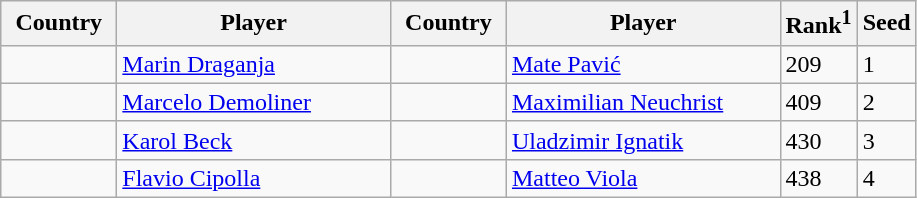<table class="sortable wikitable">
<tr>
<th width="70">Country</th>
<th width="175">Player</th>
<th width="70">Country</th>
<th width="175">Player</th>
<th>Rank<sup>1</sup></th>
<th>Seed</th>
</tr>
<tr>
<td></td>
<td><a href='#'>Marin Draganja</a></td>
<td></td>
<td><a href='#'>Mate Pavić</a></td>
<td>209</td>
<td>1</td>
</tr>
<tr>
<td></td>
<td><a href='#'>Marcelo Demoliner</a></td>
<td></td>
<td><a href='#'>Maximilian Neuchrist</a></td>
<td>409</td>
<td>2</td>
</tr>
<tr>
<td></td>
<td><a href='#'>Karol Beck</a></td>
<td></td>
<td><a href='#'>Uladzimir Ignatik</a></td>
<td>430</td>
<td>3</td>
</tr>
<tr>
<td></td>
<td><a href='#'>Flavio Cipolla</a></td>
<td></td>
<td><a href='#'>Matteo Viola</a></td>
<td>438</td>
<td>4</td>
</tr>
</table>
